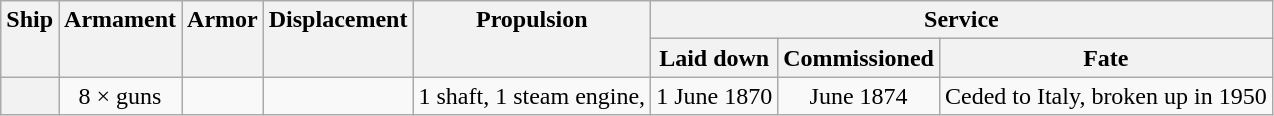<table class="wikitable plainrowheaders" style="text-align: center;">
<tr valign="top">
<th scope="col" rowspan="2">Ship</th>
<th scope="col" rowspan="2">Armament</th>
<th scope="col" rowspan="2">Armor</th>
<th scope="col" rowspan="2">Displacement</th>
<th scope="col" rowspan="2">Propulsion</th>
<th scope="col" colspan="3">Service</th>
</tr>
<tr valign="top">
<th scope="col">Laid down</th>
<th scope="col">Commissioned</th>
<th scope="col">Fate</th>
</tr>
<tr valign="center">
<th scope="row"></th>
<td>8 ×  guns</td>
<td></td>
<td></td>
<td>1 shaft, 1 steam engine, </td>
<td>1 June 1870</td>
<td>June 1874</td>
<td>Ceded to Italy, broken up in 1950</td>
</tr>
</table>
